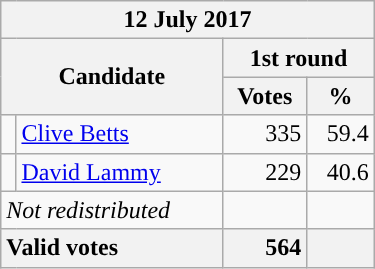<table class="wikitable" style="min-width:250px;">
<tr>
<th colspan="4">12 July 2017</th>
</tr>
<tr>
<th colspan="2" rowspan="2">Candidate</th>
<th colspan="2">1st round</th>
</tr>
<tr>
<th>Votes</th>
<th>%</th>
</tr>
<tr>
<td style="color:inherit;background-color: "></td>
<td><a href='#'>Clive Betts</a></td>
<td align="right">335</td>
<td align="right">59.4</td>
</tr>
<tr>
<td style="color:inherit;background-color: "></td>
<td><a href='#'>David Lammy</a></td>
<td align="right">229</td>
<td align="right">40.6</td>
</tr>
<tr>
<td colspan="2"><em>Not redistributed</em></td>
<td align="right"></td>
<td align="right"></td>
</tr>
<tr>
<th style="text-align:left;" colspan="2"><strong>Valid votes</strong></th>
<th style="text-align:right;">564</th>
<th style="text-align:right;"></th>
</tr>
</table>
